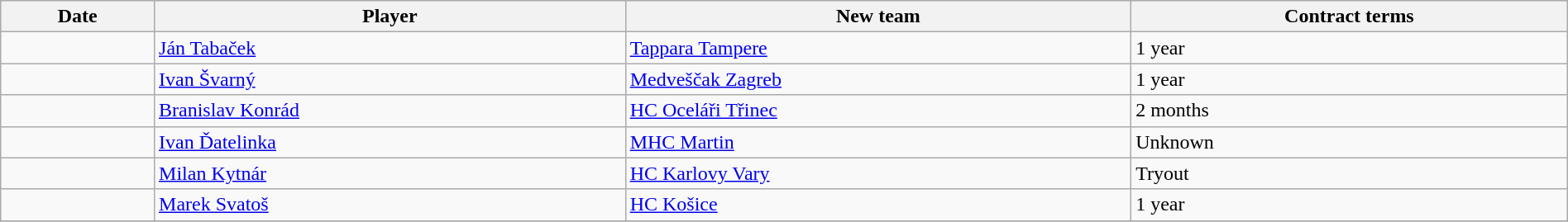<table class="wikitable" style="width:100%;">
<tr style="text-align:center; background:#ddd;">
<th>Date</th>
<th>Player</th>
<th>New team</th>
<th>Contract terms</th>
</tr>
<tr>
<td></td>
<td> <a href='#'>Ján Tabaček</a></td>
<td> <a href='#'>Tappara Tampere</a></td>
<td>1 year</td>
</tr>
<tr>
<td></td>
<td> <a href='#'>Ivan Švarný</a></td>
<td> <a href='#'>Medveščak Zagreb</a></td>
<td>1 year</td>
</tr>
<tr>
<td></td>
<td> <a href='#'>Branislav Konrád</a></td>
<td> <a href='#'>HC Oceláři Třinec</a></td>
<td>2 months</td>
</tr>
<tr>
<td></td>
<td> <a href='#'>Ivan Ďatelinka</a></td>
<td> <a href='#'>MHC Martin</a></td>
<td>Unknown</td>
</tr>
<tr>
<td></td>
<td> <a href='#'>Milan Kytnár</a></td>
<td> <a href='#'>HC Karlovy Vary</a></td>
<td>Tryout</td>
</tr>
<tr>
<td></td>
<td> <a href='#'>Marek Svatoš</a></td>
<td> <a href='#'>HC Košice</a></td>
<td>1 year</td>
</tr>
<tr>
</tr>
</table>
